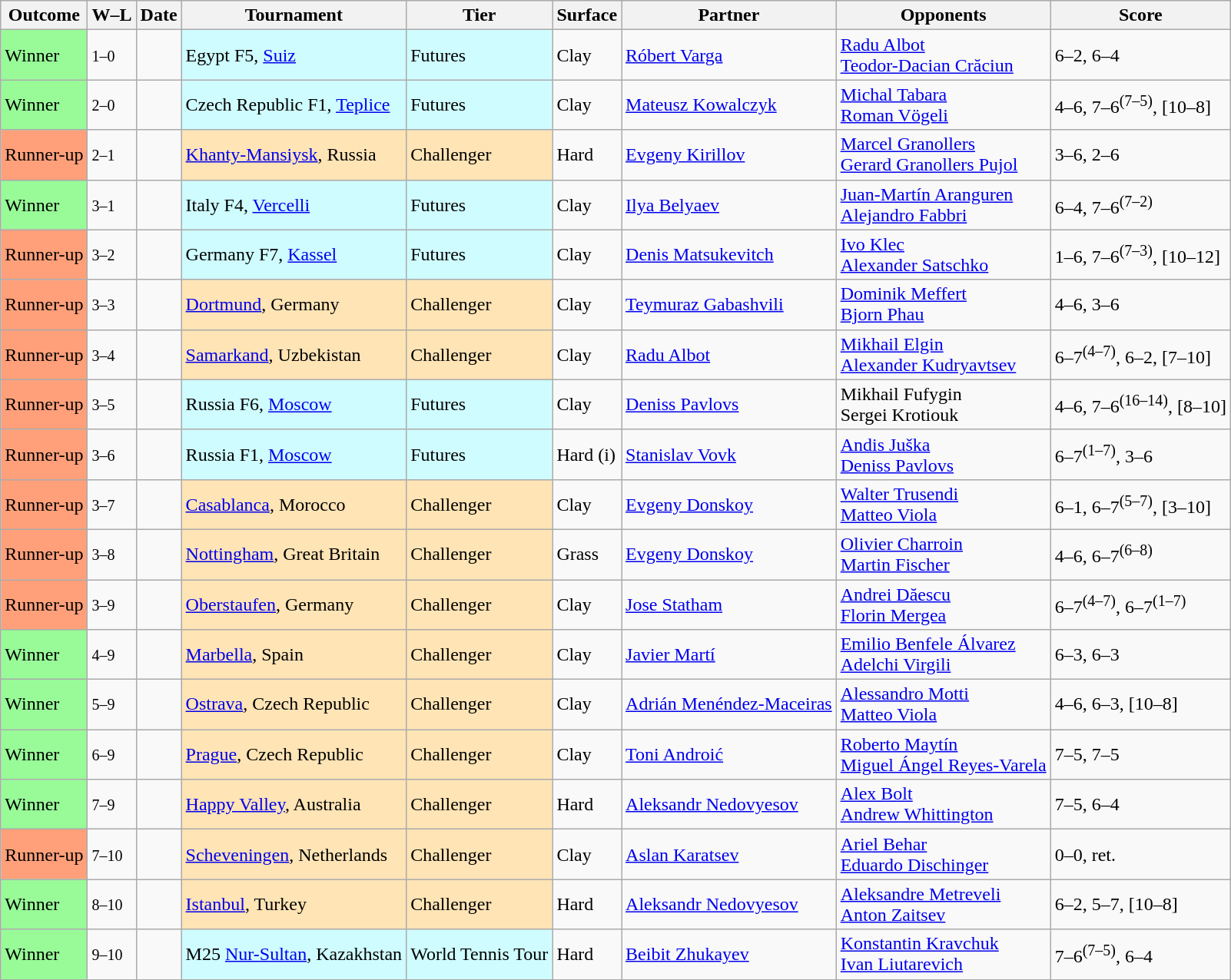<table class="sortable wikitable">
<tr>
<th>Outcome</th>
<th>W–L</th>
<th>Date</th>
<th>Tournament</th>
<th>Tier</th>
<th>Surface</th>
<th>Partner</th>
<th>Opponents</th>
<th class="unsortable">Score</th>
</tr>
<tr>
<td bgcolor=98FB98>Winner</td>
<td><small>1–0</small></td>
<td></td>
<td style="background:#cffcff;">Egypt F5, <a href='#'>Suiz</a></td>
<td style="background:#cffcff;">Futures</td>
<td>Clay</td>
<td> <a href='#'>Róbert Varga</a></td>
<td> <a href='#'>Radu Albot</a><br> <a href='#'>Teodor-Dacian Crăciun</a></td>
<td>6–2, 6–4</td>
</tr>
<tr>
<td bgcolor=98FB98>Winner</td>
<td><small>2–0</small></td>
<td></td>
<td style="background:#cffcff;">Czech Republic F1, <a href='#'>Teplice</a></td>
<td style="background:#cffcff;">Futures</td>
<td>Clay</td>
<td> <a href='#'>Mateusz Kowalczyk</a></td>
<td> <a href='#'>Michal Tabara</a><br> <a href='#'>Roman Vögeli</a></td>
<td>4–6, 7–6<sup>(7–5)</sup>, [10–8]</td>
</tr>
<tr>
<td bgcolor=FFA07A>Runner-up</td>
<td><small>2–1</small></td>
<td><a href='#'></a></td>
<td style="background:moccasin;"><a href='#'>Khanty-Mansiysk</a>, Russia</td>
<td style="background:moccasin;">Challenger</td>
<td>Hard</td>
<td> <a href='#'>Evgeny Kirillov</a></td>
<td> <a href='#'>Marcel Granollers</a><br> <a href='#'>Gerard Granollers Pujol</a></td>
<td>3–6, 2–6</td>
</tr>
<tr>
<td bgcolor=98FB98>Winner</td>
<td><small>3–1</small></td>
<td></td>
<td style="background:#cffcff;">Italy F4, <a href='#'>Vercelli</a></td>
<td style="background:#cffcff;">Futures</td>
<td>Clay</td>
<td> <a href='#'>Ilya Belyaev</a></td>
<td> <a href='#'>Juan-Martín Aranguren</a><br> <a href='#'>Alejandro Fabbri</a></td>
<td>6–4, 7–6<sup>(7–2)</sup></td>
</tr>
<tr>
<td bgcolor=FFA07A>Runner-up</td>
<td><small>3–2</small></td>
<td></td>
<td style="background:#cffcff;">Germany F7, <a href='#'>Kassel</a></td>
<td style="background:#cffcff;">Futures</td>
<td>Clay</td>
<td> <a href='#'>Denis Matsukevitch</a></td>
<td> <a href='#'>Ivo Klec</a><br> <a href='#'>Alexander Satschko</a></td>
<td>1–6, 7–6<sup>(7–3)</sup>, [10–12]</td>
</tr>
<tr>
<td bgcolor=FFA07A>Runner-up</td>
<td><small>3–3</small></td>
<td><a href='#'></a></td>
<td style="background:moccasin;"><a href='#'>Dortmund</a>, Germany</td>
<td style="background:moccasin;">Challenger</td>
<td>Clay</td>
<td> <a href='#'>Teymuraz Gabashvili</a></td>
<td> <a href='#'>Dominik Meffert</a><br> <a href='#'>Bjorn Phau</a></td>
<td>4–6, 3–6</td>
</tr>
<tr>
<td bgcolor=FFA07A>Runner-up</td>
<td><small>3–4</small></td>
<td><a href='#'></a></td>
<td style="background:moccasin;"><a href='#'>Samarkand</a>, Uzbekistan</td>
<td style="background:moccasin;">Challenger</td>
<td>Clay</td>
<td> <a href='#'>Radu Albot</a></td>
<td> <a href='#'>Mikhail Elgin</a><br> <a href='#'>Alexander Kudryavtsev</a></td>
<td>6–7<sup>(4–7)</sup>, 6–2, [7–10]</td>
</tr>
<tr>
<td bgcolor=FFA07A>Runner-up</td>
<td><small>3–5</small></td>
<td></td>
<td style="background:#cffcff;">Russia F6, <a href='#'>Moscow</a></td>
<td style="background:#cffcff;">Futures</td>
<td>Clay</td>
<td> <a href='#'>Deniss Pavlovs</a></td>
<td> Mikhail Fufygin<br> Sergei Krotiouk</td>
<td>4–6, 7–6<sup>(16–14)</sup>, [8–10]</td>
</tr>
<tr>
<td bgcolor=FFA07A>Runner-up</td>
<td><small>3–6</small></td>
<td></td>
<td style="background:#cffcff;">Russia F1, <a href='#'>Moscow</a></td>
<td style="background:#cffcff;">Futures</td>
<td>Hard (i)</td>
<td> <a href='#'>Stanislav Vovk</a></td>
<td> <a href='#'>Andis Juška</a><br> <a href='#'>Deniss Pavlovs</a></td>
<td>6–7<sup>(1–7)</sup>, 3–6</td>
</tr>
<tr>
<td bgcolor=FFA07A>Runner-up</td>
<td><small>3–7</small></td>
<td><a href='#'></a></td>
<td style="background:moccasin;"><a href='#'>Casablanca</a>, Morocco</td>
<td style="background:moccasin;">Challenger</td>
<td>Clay</td>
<td> <a href='#'>Evgeny Donskoy</a></td>
<td> <a href='#'>Walter Trusendi</a><br> <a href='#'>Matteo Viola</a></td>
<td>6–1, 6–7<sup>(5–7)</sup>, [3–10]</td>
</tr>
<tr>
<td bgcolor=FFA07A>Runner-up</td>
<td><small>3–8</small></td>
<td><a href='#'></a></td>
<td style="background:moccasin;"><a href='#'>Nottingham</a>, Great Britain</td>
<td style="background:moccasin;">Challenger</td>
<td>Grass</td>
<td> <a href='#'>Evgeny Donskoy</a></td>
<td> <a href='#'>Olivier Charroin</a><br> <a href='#'>Martin Fischer</a></td>
<td>4–6, 6–7<sup>(6–8)</sup></td>
</tr>
<tr>
<td bgcolor=FFA07A>Runner-up</td>
<td><small>3–9</small></td>
<td><a href='#'></a></td>
<td style="background:moccasin;"><a href='#'>Oberstaufen</a>, Germany</td>
<td style="background:moccasin;">Challenger</td>
<td>Clay</td>
<td> <a href='#'>Jose Statham</a></td>
<td> <a href='#'>Andrei Dăescu</a><br> <a href='#'>Florin Mergea</a></td>
<td>6–7<sup>(4–7)</sup>, 6–7<sup>(1–7)</sup></td>
</tr>
<tr>
<td bgcolor=98FB98>Winner</td>
<td><small>4–9</small></td>
<td><a href='#'></a></td>
<td style="background:moccasin;"><a href='#'>Marbella</a>, Spain</td>
<td style="background:moccasin;">Challenger</td>
<td>Clay</td>
<td> <a href='#'>Javier Martí</a></td>
<td> <a href='#'>Emilio Benfele Álvarez</a><br> <a href='#'>Adelchi Virgili</a></td>
<td>6–3, 6–3</td>
</tr>
<tr>
<td bgcolor=98FB98>Winner</td>
<td><small>5–9</small></td>
<td><a href='#'></a></td>
<td style="background:moccasin;"><a href='#'>Ostrava</a>, Czech Republic</td>
<td style="background:moccasin;">Challenger</td>
<td>Clay</td>
<td> <a href='#'>Adrián Menéndez-Maceiras</a></td>
<td> <a href='#'>Alessandro Motti</a><br> <a href='#'>Matteo Viola</a></td>
<td>4–6, 6–3, [10–8]</td>
</tr>
<tr>
<td bgcolor=98FB98>Winner</td>
<td><small>6–9</small></td>
<td><a href='#'></a></td>
<td style="background:moccasin;"><a href='#'>Prague</a>, Czech Republic</td>
<td style="background:moccasin;">Challenger</td>
<td>Clay</td>
<td> <a href='#'>Toni Androić</a></td>
<td> <a href='#'>Roberto Maytín</a><br> <a href='#'>Miguel Ángel Reyes-Varela</a></td>
<td>7–5, 7–5</td>
</tr>
<tr>
<td bgcolor=98FB98>Winner</td>
<td><small>7–9</small></td>
<td><a href='#'></a></td>
<td style="background:moccasin;"><a href='#'>Happy Valley</a>, Australia</td>
<td style="background:moccasin;">Challenger</td>
<td>Hard</td>
<td> <a href='#'>Aleksandr Nedovyesov</a></td>
<td> <a href='#'>Alex Bolt</a><br> <a href='#'>Andrew Whittington</a></td>
<td>7–5, 6–4</td>
</tr>
<tr>
<td bgcolor=FFA07A>Runner-up</td>
<td><small>7–10</small></td>
<td><a href='#'></a></td>
<td style="background:moccasin;"><a href='#'>Scheveningen</a>, Netherlands</td>
<td style="background:moccasin;">Challenger</td>
<td>Clay</td>
<td> <a href='#'>Aslan Karatsev</a></td>
<td> <a href='#'>Ariel Behar</a><br> <a href='#'>Eduardo Dischinger</a></td>
<td>0–0, ret.</td>
</tr>
<tr>
<td bgcolor=98FB98>Winner</td>
<td><small>8–10</small></td>
<td><a href='#'></a></td>
<td style="background:moccasin;"><a href='#'>Istanbul</a>, Turkey</td>
<td style="background:moccasin;">Challenger</td>
<td>Hard</td>
<td> <a href='#'>Aleksandr Nedovyesov</a></td>
<td> <a href='#'>Aleksandre Metreveli</a><br> <a href='#'>Anton Zaitsev</a></td>
<td>6–2, 5–7, [10–8]</td>
</tr>
<tr>
<td bgcolor=98FB98>Winner</td>
<td><small>9–10</small></td>
<td></td>
<td style="background:#cffcff;">M25 <a href='#'>Nur-Sultan</a>, Kazakhstan</td>
<td style="background:#cffcff;">World Tennis Tour</td>
<td>Hard</td>
<td> <a href='#'>Beibit Zhukayev</a></td>
<td> <a href='#'>Konstantin Kravchuk</a><br> <a href='#'>Ivan Liutarevich</a></td>
<td>7–6<sup>(7–5)</sup>, 6–4</td>
</tr>
</table>
